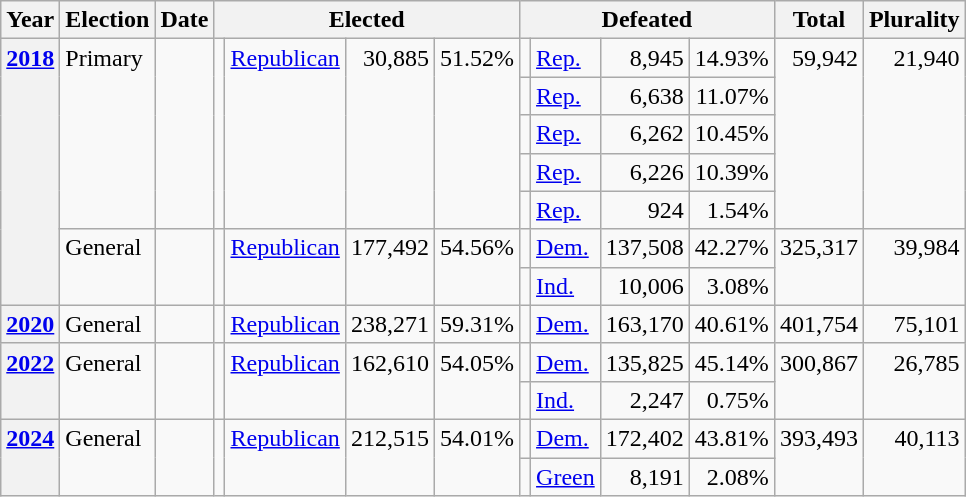<table class=wikitable>
<tr>
<th>Year</th>
<th>Election</th>
<th>Date</th>
<th ! colspan="4">Elected</th>
<th ! colspan="4">Defeated</th>
<th>Total</th>
<th>Plurality</th>
</tr>
<tr>
<th rowspan="7" valign="top"><a href='#'>2018</a></th>
<td rowspan="5" valign="top">Primary</td>
<td rowspan="5" valign="top"></td>
<td rowspan="5" valign="top"></td>
<td rowspan="5" valign="top" ><a href='#'>Republican</a></td>
<td rowspan="5" valign="top" align="right">30,885</td>
<td rowspan="5" valign="top" align="right">51.52%</td>
<td valign="top"></td>
<td valign="top" ><a href='#'>Rep.</a></td>
<td valign="top" align="right">8,945</td>
<td valign="top" align="right">14.93%</td>
<td rowspan="5" valign="top" align="right">59,942</td>
<td rowspan="5" valign="top" align="right">21,940</td>
</tr>
<tr>
<td valign="top"></td>
<td valign="top" ><a href='#'>Rep.</a></td>
<td valign="top" align="right">6,638</td>
<td valign="top" align="right">11.07%</td>
</tr>
<tr>
<td valign="top"></td>
<td valign="top" ><a href='#'>Rep.</a></td>
<td valign="top" align="right">6,262</td>
<td valign="top" align="right">10.45%</td>
</tr>
<tr>
<td valign="top"></td>
<td valign="top" ><a href='#'>Rep.</a></td>
<td valign="top" align="right">6,226</td>
<td valign="top" align="right">10.39%</td>
</tr>
<tr>
<td valign="top"></td>
<td valign="top" ><a href='#'>Rep.</a></td>
<td valign="top" align="right">924</td>
<td valign="top" align="right">1.54%</td>
</tr>
<tr>
<td rowspan="2" valign="top">General</td>
<td rowspan="2" valign="top"></td>
<td rowspan="2" valign="top"></td>
<td rowspan="2" valign="top" ><a href='#'>Republican</a></td>
<td rowspan="2" valign="top" align="right">177,492</td>
<td rowspan="2" valign="top" align="right">54.56%</td>
<td valign="top"></td>
<td valign="top" ><a href='#'>Dem.</a></td>
<td valign="top" align="right">137,508</td>
<td valign="top" align="right">42.27%</td>
<td rowspan="2" valign="top" align="right">325,317</td>
<td rowspan="2" valign="top" align="right">39,984</td>
</tr>
<tr>
<td valign="top"></td>
<td valign="top" ><a href='#'>Ind.</a></td>
<td valign="top" align="right">10,006</td>
<td valign="top" align="right">3.08%</td>
</tr>
<tr>
<th valign="top"><a href='#'>2020</a></th>
<td valign="top">General</td>
<td valign="top"></td>
<td valign="top"></td>
<td valign="top" ><a href='#'>Republican</a></td>
<td valign="top" align="right">238,271</td>
<td valign="top" align="right">59.31%</td>
<td valign="top"></td>
<td valign="top" ><a href='#'>Dem.</a></td>
<td valign="top" align="right">163,170</td>
<td valign="top" align="right">40.61%</td>
<td valign="top" align="right">401,754</td>
<td valign="top" align="right">75,101</td>
</tr>
<tr>
<th rowspan="2" valign="top"><a href='#'>2022</a></th>
<td rowspan="2" valign="top">General</td>
<td rowspan="2" valign="top"></td>
<td rowspan="2" valign="top"></td>
<td rowspan="2" valign="top" ><a href='#'>Republican</a></td>
<td rowspan="2" valign="top" align="right">162,610</td>
<td rowspan="2" valign="top" align="right">54.05%</td>
<td valign="top"></td>
<td valign="top" ><a href='#'>Dem.</a></td>
<td valign="top" align="right">135,825</td>
<td valign="top" align="right">45.14%</td>
<td rowspan="2" valign="top" align="right">300,867</td>
<td rowspan="2" valign="top" align="right">26,785</td>
</tr>
<tr>
<td valign="top"></td>
<td valign="top" ><a href='#'>Ind.</a></td>
<td valign="top" align="right">2,247</td>
<td valign="top" align="right">0.75%</td>
</tr>
<tr>
<th rowspan="2" valign="top"><a href='#'>2024</a></th>
<td rowspan="2" valign="top">General</td>
<td rowspan="2" valign="top"></td>
<td rowspan="2" valign="top"></td>
<td rowspan="2" valign="top" ><a href='#'>Republican</a></td>
<td rowspan="2" valign="top" align="right">212,515</td>
<td rowspan="2" valign="top" align="right">54.01%</td>
<td valign="top"></td>
<td valign="top" ><a href='#'>Dem.</a></td>
<td valign="top" align="right">172,402</td>
<td valign="top" align="right">43.81%</td>
<td rowspan="2" valign="top" align="right">393,493</td>
<td rowspan="2" valign="top" align="right">40,113</td>
</tr>
<tr>
<td valign="top"></td>
<td valign="top" ><a href='#'>Green</a></td>
<td valign="top" align="right">8,191</td>
<td valign="top" align="right">2.08%</td>
</tr>
</table>
